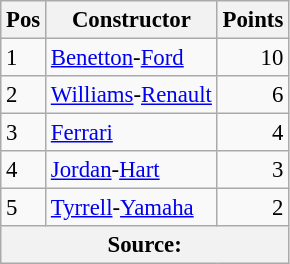<table class="wikitable" style="font-size: 95%;">
<tr>
<th>Pos</th>
<th>Constructor</th>
<th>Points</th>
</tr>
<tr>
<td>1</td>
<td> <a href='#'>Benetton</a>-<a href='#'>Ford</a></td>
<td align="right">10</td>
</tr>
<tr>
<td>2</td>
<td> <a href='#'>Williams</a>-<a href='#'>Renault</a></td>
<td align="right">6</td>
</tr>
<tr>
<td>3</td>
<td> <a href='#'>Ferrari</a></td>
<td align="right">4</td>
</tr>
<tr>
<td>4</td>
<td> <a href='#'>Jordan</a>-<a href='#'>Hart</a></td>
<td align="right">3</td>
</tr>
<tr>
<td>5</td>
<td> <a href='#'>Tyrrell</a>-<a href='#'>Yamaha</a></td>
<td align="right">2</td>
</tr>
<tr>
<th colspan=4>Source: </th>
</tr>
</table>
